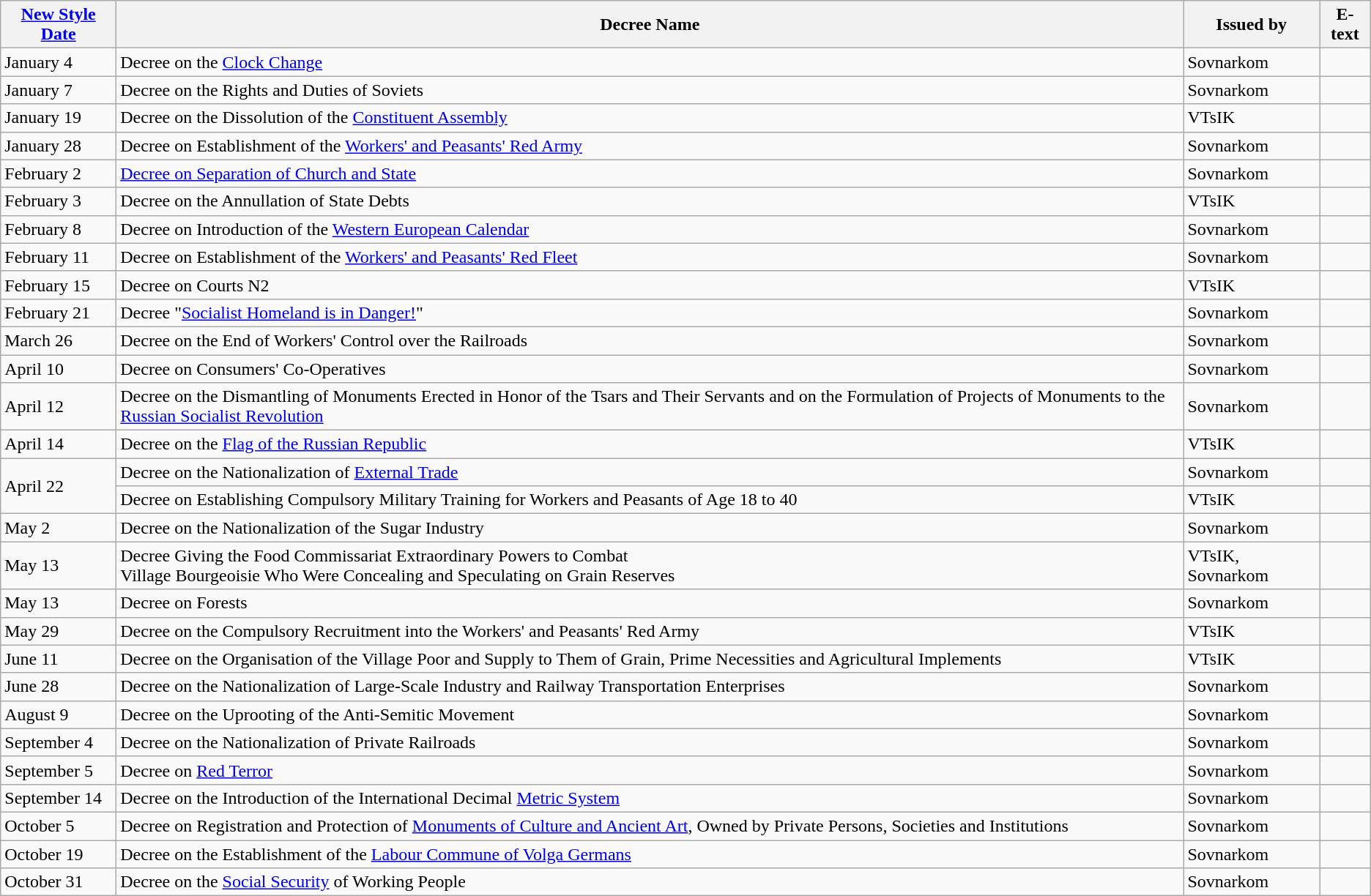<table class="wikitable">
<tr>
<th><a href='#'>New Style Date</a></th>
<th>Decree Name</th>
<th>Issued by</th>
<th>E-text</th>
</tr>
<tr>
<td>January 4</td>
<td>Decree on the <a href='#'>Clock Change</a></td>
<td>Sovnarkom</td>
<td></td>
</tr>
<tr>
<td>January 7</td>
<td>Decree on the Rights and Duties of Soviets</td>
<td>Sovnarkom</td>
<td></td>
</tr>
<tr>
<td>January 19</td>
<td>Decree on the Dissolution of the <a href='#'>Constituent Assembly</a></td>
<td>VTsIK</td>
<td></td>
</tr>
<tr>
<td>January 28</td>
<td>Decree on Establishment of the <a href='#'>Workers' and Peasants' Red Army</a></td>
<td>Sovnarkom</td>
<td></td>
</tr>
<tr>
<td>February 2</td>
<td><a href='#'>Decree on Separation of Church and State</a></td>
<td>Sovnarkom</td>
<td></td>
</tr>
<tr>
<td>February 3</td>
<td>Decree on the Annullation of State Debts</td>
<td>VTsIK</td>
<td></td>
</tr>
<tr>
<td>February 8</td>
<td>Decree on Introduction of the <a href='#'>Western European Calendar</a></td>
<td>Sovnarkom</td>
<td></td>
</tr>
<tr>
<td>February 11</td>
<td>Decree on Establishment of the <a href='#'>Workers' and Peasants' Red Fleet</a></td>
<td>Sovnarkom</td>
<td></td>
</tr>
<tr>
<td>February 15</td>
<td>Decree on Courts N2</td>
<td>VTsIK</td>
<td></td>
</tr>
<tr>
<td>February 21</td>
<td>Decree "<a href='#'>Socialist Homeland is in Danger!</a>"</td>
<td>Sovnarkom</td>
<td></td>
</tr>
<tr>
<td>March 26</td>
<td>Decree on the End of Workers' Control over the Railroads</td>
<td>Sovnarkom</td>
<td></td>
</tr>
<tr>
<td>April 10</td>
<td>Decree on Consumers' Co-Operatives</td>
<td>Sovnarkom</td>
<td></td>
</tr>
<tr>
<td>April 12</td>
<td>Decree on the Dismantling of Monuments Erected in Honor of the Tsars and Their Servants and on the Formulation of Projects of Monuments to the <a href='#'>Russian Socialist Revolution</a></td>
<td>Sovnarkom</td>
<td></td>
</tr>
<tr>
<td>April 14</td>
<td>Decree on the <a href='#'>Flag of the Russian Republic</a></td>
<td>VTsIK</td>
<td></td>
</tr>
<tr>
<td rowspan=2>April 22</td>
<td>Decree on the Nationalization of <a href='#'>External Trade</a></td>
<td>Sovnarkom</td>
<td></td>
</tr>
<tr>
<td>Decree on Establishing Compulsory Military Training for Workers and Peasants of Age 18 to 40</td>
<td>VTsIK</td>
<td></td>
</tr>
<tr>
<td>May 2</td>
<td>Decree on the Nationalization of the Sugar Industry</td>
<td>Sovnarkom</td>
<td></td>
</tr>
<tr>
<td>May 13</td>
<td>Decree Giving the Food Commissariat Extraordinary Powers to Combat<br>Village Bourgeoisie Who Were Concealing and Speculating on Grain Reserves</td>
<td>VTsIK, Sovnarkom</td>
<td></td>
</tr>
<tr>
<td>May 13</td>
<td>Decree on Forests</td>
<td>Sovnarkom</td>
<td></td>
</tr>
<tr>
<td>May 29</td>
<td>Decree on the Compulsory Recruitment into the Workers' and Peasants' Red Army</td>
<td>VTsIK</td>
<td></td>
</tr>
<tr>
<td>June 11</td>
<td>Decree on the Organisation of the Village Poor and Supply to Them of Grain, Prime Necessities and Agricultural Implements</td>
<td>VTsIK</td>
<td></td>
</tr>
<tr>
<td>June 28</td>
<td>Decree on the Nationalization of Large-Scale Industry and Railway Transportation Enterprises</td>
<td>Sovnarkom</td>
<td></td>
</tr>
<tr>
<td>August 9</td>
<td>Decree on the Uprooting of the Anti-Semitic Movement</td>
<td>Sovnarkom</td>
<td></td>
</tr>
<tr>
<td>September 4</td>
<td>Decree on the Nationalization of Private Railroads</td>
<td>Sovnarkom</td>
<td></td>
</tr>
<tr>
<td>September 5</td>
<td>Decree on <a href='#'>Red Terror</a></td>
<td>Sovnarkom</td>
<td></td>
</tr>
<tr>
<td>September 14</td>
<td>Decree on the Introduction of the International Decimal <a href='#'>Metric System</a></td>
<td>Sovnarkom</td>
<td></td>
</tr>
<tr>
<td>October 5</td>
<td>Decree on Registration and Protection of <a href='#'>Monuments of Culture and Ancient Art</a>, Owned by Private Persons, Societies and Institutions</td>
<td>Sovnarkom</td>
<td></td>
</tr>
<tr>
<td>October 19</td>
<td>Decree on the Establishment of the <a href='#'>Labour Commune of Volga Germans</a></td>
<td>Sovnarkom</td>
<td></td>
</tr>
<tr>
<td>October 31</td>
<td>Decree on the <a href='#'>Social Security</a> of Working People</td>
<td>Sovnarkom</td>
<td></td>
</tr>
</table>
